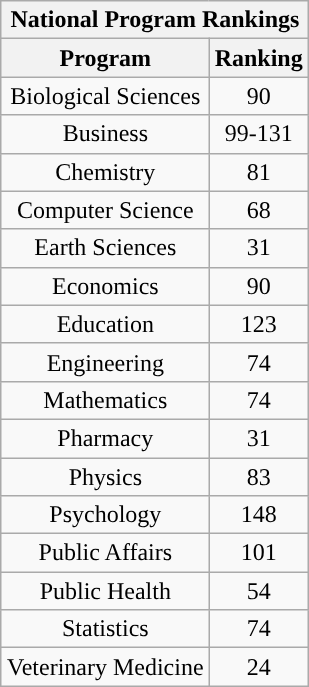<table class="wikitable sortable collapsible collapsed" style="float: right; text-align: center">
<tr>
<th colspan="4">National Program Rankings</th>
</tr>
<tr>
<th>Program</th>
<th>Ranking</th>
</tr>
<tr>
<td>Biological Sciences</td>
<td>90</td>
</tr>
<tr>
<td>Business</td>
<td>99-131</td>
</tr>
<tr>
<td>Chemistry</td>
<td>81</td>
</tr>
<tr>
<td>Computer Science</td>
<td>68</td>
</tr>
<tr>
<td>Earth Sciences</td>
<td>31</td>
</tr>
<tr>
<td>Economics</td>
<td>90</td>
</tr>
<tr>
<td>Education</td>
<td>123</td>
</tr>
<tr>
<td>Engineering</td>
<td>74</td>
</tr>
<tr>
<td>Mathematics</td>
<td>74</td>
</tr>
<tr>
<td>Pharmacy</td>
<td>31</td>
</tr>
<tr>
<td>Physics</td>
<td>83</td>
</tr>
<tr>
<td>Psychology</td>
<td>148</td>
</tr>
<tr>
<td>Public Affairs</td>
<td>101</td>
</tr>
<tr>
<td>Public Health</td>
<td>54</td>
</tr>
<tr>
<td>Statistics</td>
<td>74</td>
</tr>
<tr>
<td>Veterinary Medicine</td>
<td>24</td>
</tr>
</table>
